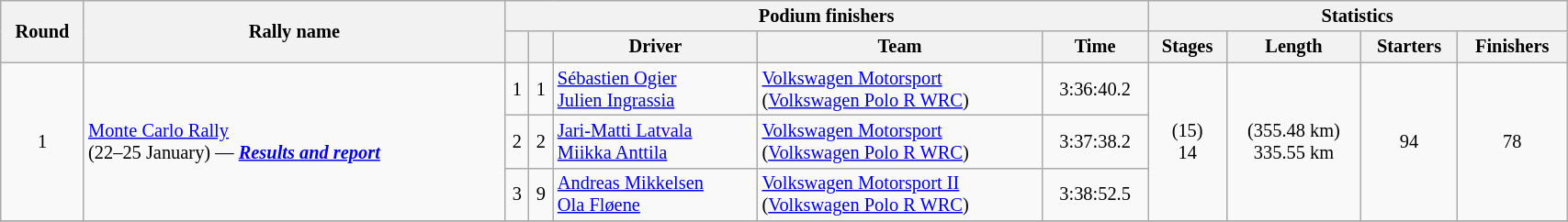<table class="wikitable" width=90% style="font-size:85%;">
<tr>
<th rowspan=2>Round</th>
<th style="width:22em" rowspan=2>Rally name</th>
<th colspan=5>Podium finishers</th>
<th colspan=4>Statistics</th>
</tr>
<tr>
<th></th>
<th></th>
<th>Driver</th>
<th>Team</th>
<th>Time</th>
<th>Stages</th>
<th>Length</th>
<th>Starters</th>
<th>Finishers</th>
</tr>
<tr>
<td rowspan=3 align=center>1</td>
<td rowspan=3 nowrap> <a href='#'>Monte Carlo Rally</a><br>(22–25 January) — <strong><em><a href='#'>Results and report</a></em></strong></td>
<td align=center>1</td>
<td align=center>1</td>
<td nowrap> <a href='#'>Sébastien Ogier</a> <br> <a href='#'>Julien Ingrassia</a></td>
<td nowrap> <a href='#'>Volkswagen Motorsport</a> <br> (<a href='#'>Volkswagen Polo R WRC</a>)</td>
<td align=center>3:36:40.2</td>
<td rowspan=3 align=center>(15)<br>14</td>
<td rowspan=3 align=center>(355.48 km)<br>335.55 km</td>
<td rowspan=3 align=center>94</td>
<td rowspan=3 align=center>78</td>
</tr>
<tr>
<td align=center>2</td>
<td align=center>2</td>
<td nowrap> <a href='#'>Jari-Matti Latvala</a> <br> <a href='#'>Miikka Anttila</a></td>
<td nowrap> <a href='#'>Volkswagen Motorsport</a> <br> (<a href='#'>Volkswagen Polo R WRC</a>)</td>
<td align=center>3:37:38.2</td>
</tr>
<tr>
<td align=center>3</td>
<td align=center>9</td>
<td nowrap> <a href='#'>Andreas Mikkelsen</a> <br> <a href='#'>Ola Fløene</a></td>
<td nowrap> <a href='#'>Volkswagen Motorsport II</a> <br> (<a href='#'>Volkswagen Polo R WRC</a>)</td>
<td align=center>3:38:52.5</td>
</tr>
<tr>
</tr>
</table>
